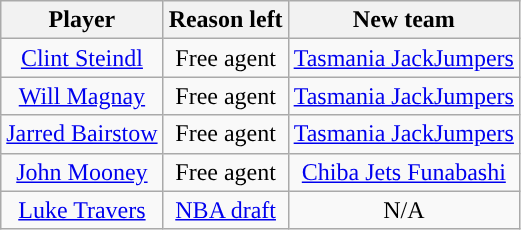<table class="wikitable sortable sortable" style="text-align: center">
<tr>
<th>Player</th>
<th>Reason left</th>
<th>New team</th>
</tr>
<tr>
<td><a href='#'>Clint Steindl</a></td>
<td>Free agent</td>
<td><a href='#'>Tasmania JackJumpers</a></td>
</tr>
<tr>
<td><a href='#'>Will Magnay</a></td>
<td>Free agent</td>
<td><a href='#'>Tasmania JackJumpers</a></td>
</tr>
<tr>
<td><a href='#'>Jarred Bairstow</a></td>
<td>Free agent</td>
<td><a href='#'>Tasmania JackJumpers</a></td>
</tr>
<tr>
<td><a href='#'>John Mooney</a></td>
<td>Free agent</td>
<td><a href='#'>Chiba Jets Funabashi</a></td>
</tr>
<tr>
<td><a href='#'>Luke Travers</a></td>
<td><a href='#'>NBA draft</a></td>
<td>N/A</td>
</tr>
</table>
